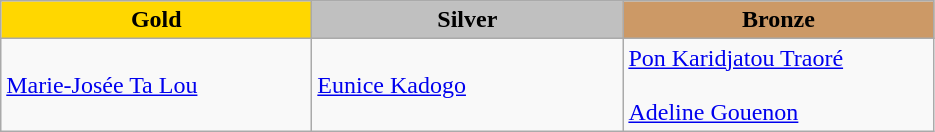<table class="wikitable" style="text-align:left">
<tr align="center">
<td width=200 bgcolor=gold><strong>Gold</strong></td>
<td width=200 bgcolor=silver><strong>Silver</strong></td>
<td width=200 bgcolor=CC9966><strong>Bronze</strong></td>
</tr>
<tr>
<td><a href='#'>Marie-Josée Ta Lou</a><br><em></em></td>
<td><a href='#'>Eunice Kadogo</a><br><em></em></td>
<td><a href='#'>Pon Karidjatou Traoré</a><br><em></em><br><a href='#'>Adeline Gouenon</a><br><em></em></td>
</tr>
</table>
